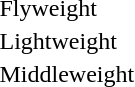<table>
<tr>
<td rowspan=2>Flyweight<br></td>
<td rowspan=2></td>
<td rowspan=2></td>
<td></td>
</tr>
<tr>
<td></td>
</tr>
<tr>
<td rowspan=2>Lightweight<br></td>
<td rowspan=2></td>
<td rowspan=2></td>
<td></td>
</tr>
<tr>
<td></td>
</tr>
<tr>
<td rowspan=2>Middleweight<br></td>
<td rowspan=2></td>
<td rowspan=2></td>
<td></td>
</tr>
<tr>
<td></td>
</tr>
</table>
